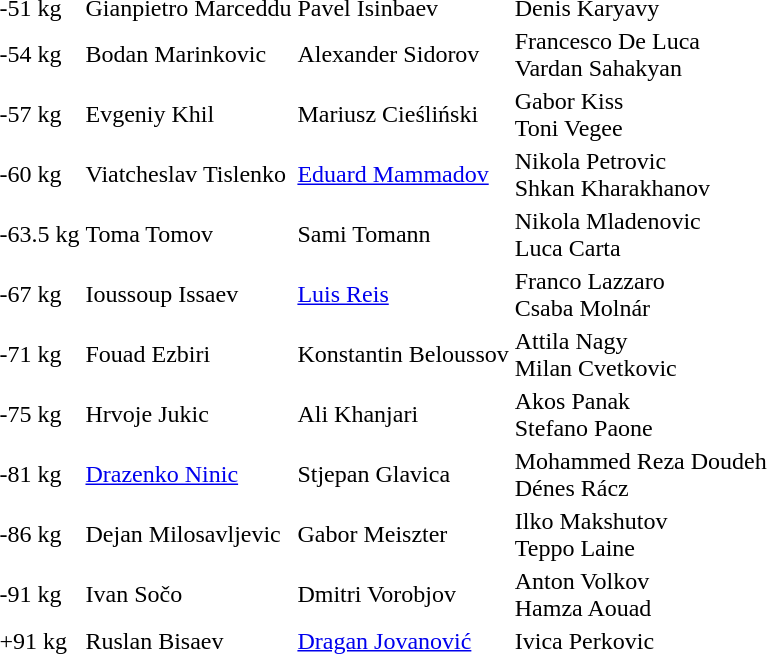<table>
<tr>
<td>-51 kg</td>
<td>Gianpietro Marceddu </td>
<td>Pavel Isinbaev </td>
<td>Denis Karyavy </td>
</tr>
<tr>
<td>-54 kg</td>
<td>Bodan Marinkovic </td>
<td>Alexander Sidorov </td>
<td>Francesco De Luca <br>Vardan Sahakyan </td>
</tr>
<tr>
<td>-57 kg</td>
<td>Evgeniy Khil </td>
<td>Mariusz Cieśliński </td>
<td>Gabor Kiss <br>Toni Vegee </td>
</tr>
<tr>
<td>-60 kg</td>
<td>Viatcheslav Tislenko </td>
<td><a href='#'>Eduard Mammadov</a> </td>
<td>Nikola Petrovic <br>Shkan Kharakhanov </td>
</tr>
<tr>
<td>-63.5 kg</td>
<td>Toma Tomov </td>
<td>Sami Tomann </td>
<td>Nikola Mladenovic <br>Luca Carta </td>
</tr>
<tr>
<td>-67 kg</td>
<td>Ioussoup Issaev </td>
<td><a href='#'>Luis Reis</a> </td>
<td>Franco Lazzaro <br>Csaba Molnár </td>
</tr>
<tr>
<td>-71 kg</td>
<td>Fouad Ezbiri </td>
<td>Konstantin Beloussov </td>
<td>Attila Nagy <br>Milan Cvetkovic </td>
</tr>
<tr>
<td>-75 kg</td>
<td>Hrvoje Jukic </td>
<td>Ali Khanjari </td>
<td>Akos Panak <br>Stefano Paone </td>
</tr>
<tr>
<td>-81 kg</td>
<td><a href='#'>Drazenko Ninic</a> </td>
<td>Stjepan Glavica </td>
<td>Mohammed Reza Doudeh <br>Dénes Rácz </td>
</tr>
<tr>
<td>-86 kg</td>
<td>Dejan Milosavljevic </td>
<td>Gabor Meiszter </td>
<td>Ilko Makshutov <br>Teppo Laine </td>
</tr>
<tr>
<td>-91 kg</td>
<td>Ivan Sočo </td>
<td>Dmitri Vorobjov </td>
<td>Anton Volkov <br>Hamza Aouad </td>
</tr>
<tr>
<td>+91 kg</td>
<td>Ruslan Bisaev </td>
<td><a href='#'>Dragan Jovanović</a> </td>
<td>Ivica Perkovic </td>
</tr>
<tr>
</tr>
</table>
